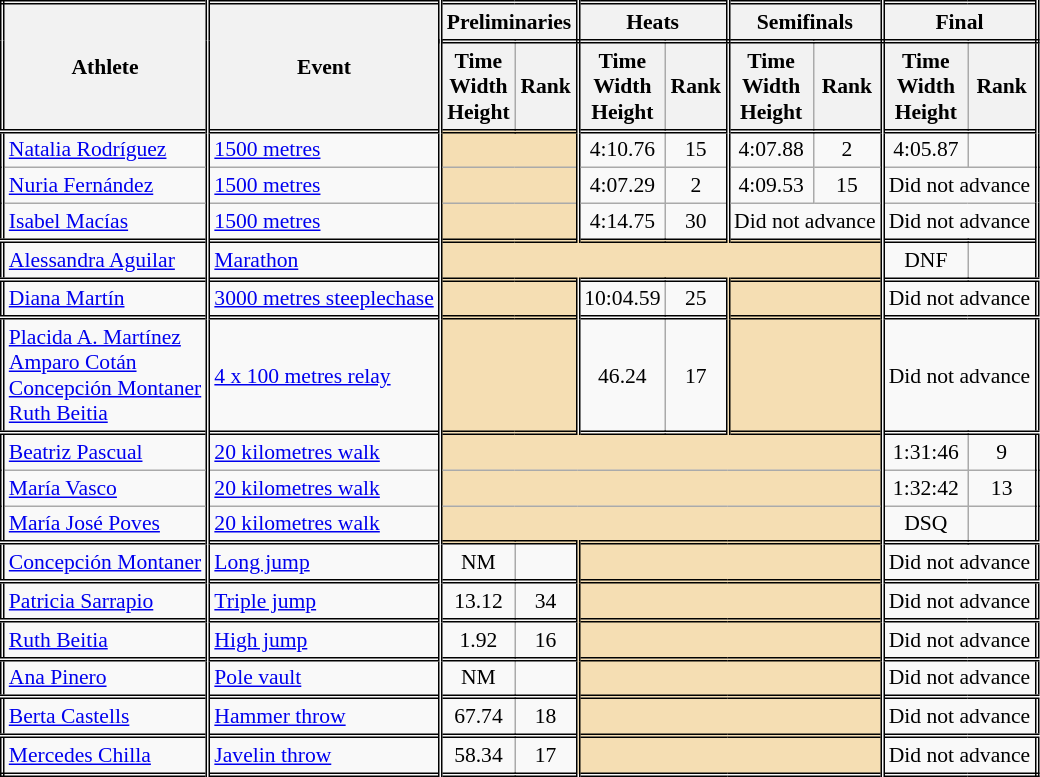<table class=wikitable style="font-size:90%; border: double;">
<tr>
<th rowspan="2" style="border-right:double">Athlete</th>
<th rowspan="2" style="border-right:double">Event</th>
<th colspan="2" style="border-right:double; border-bottom:double;">Preliminaries</th>
<th colspan="2" style="border-right:double; border-bottom:double;">Heats</th>
<th colspan="2" style="border-right:double; border-bottom:double;">Semifinals</th>
<th colspan="2" style="border-right:double; border-bottom:double;">Final</th>
</tr>
<tr>
<th>Time<br>Width<br>Height</th>
<th style="border-right:double">Rank</th>
<th>Time<br>Width<br>Height</th>
<th style="border-right:double">Rank</th>
<th>Time<br>Width<br>Height</th>
<th style="border-right:double">Rank</th>
<th>Time<br>Width<br>Height</th>
<th style="border-right:double">Rank</th>
</tr>
<tr style="border-top: double;">
<td style="border-right:double"><a href='#'>Natalia Rodríguez</a></td>
<td style="border-right:double"><a href='#'>1500 metres</a></td>
<td style="border-right:double" colspan= 2 bgcolor="wheat"></td>
<td align=center>4:10.76</td>
<td align=center style="border-right:double">15</td>
<td align=center>4:07.88</td>
<td align=center style="border-right:double">2</td>
<td align=center>4:05.87</td>
<td align=center></td>
</tr>
<tr>
<td style="border-right:double"><a href='#'>Nuria Fernández</a></td>
<td style="border-right:double"><a href='#'>1500 metres</a></td>
<td style="border-right:double" colspan= 2 bgcolor="wheat"></td>
<td align=center>4:07.29</td>
<td align=center style="border-right:double">2</td>
<td align=center>4:09.53</td>
<td align=center style="border-right:double">15</td>
<td align=center colspan= 2>Did not advance</td>
</tr>
<tr>
<td style="border-right:double"><a href='#'>Isabel Macías</a></td>
<td style="border-right:double"><a href='#'>1500 metres</a></td>
<td style="border-right:double" colspan= 2 bgcolor="wheat"></td>
<td align=center>4:14.75</td>
<td align=center style="border-right:double">30</td>
<td style="border-right:double" colspan= 2>Did not advance</td>
<td style="border-right:double" colspan= 2>Did not advance</td>
</tr>
<tr style="border-top: double;">
<td style="border-right:double"><a href='#'>Alessandra Aguilar</a></td>
<td style="border-right:double"><a href='#'>Marathon</a></td>
<td style="border-right:double" colspan= 6 bgcolor="wheat"></td>
<td align=center>DNF</td>
<td></td>
</tr>
<tr style="border-top: double;">
<td style="border-right:double"><a href='#'>Diana Martín</a></td>
<td style="border-right:double"><a href='#'>3000 metres steeplechase</a></td>
<td style="border-right:double" colspan= 2 bgcolor="wheat"></td>
<td align=center>10:04.59</td>
<td align=center style="border-right:double">25</td>
<td style="border-right:double" colspan= 2 bgcolor="wheat"></td>
<td align=center colspan= 2>Did not advance</td>
</tr>
<tr style="border-top: double;">
<td style="border-right:double"><a href='#'>Placida A. Martínez</a><br><a href='#'>Amparo Cotán</a><br><a href='#'>Concepción Montaner</a><br><a href='#'>Ruth Beitia</a><br></td>
<td style="border-right:double"><a href='#'>4 x 100 metres relay</a></td>
<td style="border-right:double" colspan= 2 bgcolor="wheat"></td>
<td align=center>46.24</td>
<td align=center style="border-right:double">17</td>
<td style="border-right:double" colspan= 2 bgcolor="wheat"></td>
<td colspan="2" align=center>Did not advance</td>
</tr>
<tr style="border-top: double;">
<td style="border-right:double"><a href='#'>Beatriz Pascual</a></td>
<td style="border-right:double"><a href='#'>20 kilometres walk</a></td>
<td style="border-right:double" colspan= 6 bgcolor="wheat"></td>
<td align=center>1:31:46</td>
<td align=center>9</td>
</tr>
<tr>
<td style="border-right:double"><a href='#'>María Vasco</a></td>
<td style="border-right:double"><a href='#'>20 kilometres walk</a></td>
<td style="border-right:double" colspan= 6 bgcolor="wheat"></td>
<td align=center>1:32:42</td>
<td align=center>13</td>
</tr>
<tr>
<td style="border-right:double"><a href='#'>María José Poves</a></td>
<td style="border-right:double"><a href='#'>20 kilometres walk</a></td>
<td style="border-right:double" colspan= 6 bgcolor="wheat"></td>
<td align=center>DSQ</td>
<td align=center></td>
</tr>
<tr style="border-top: double;">
<td style="border-right:double"><a href='#'>Concepción Montaner</a></td>
<td style="border-right:double"><a href='#'>Long jump</a></td>
<td align=center>NM</td>
<td style="border-right:double"></td>
<td style="border-right:double" colspan= 4 bgcolor="wheat"></td>
<td colspan="2" align=center>Did not advance</td>
</tr>
<tr style="border-top: double;">
<td style="border-right:double"><a href='#'>Patricia Sarrapio</a></td>
<td style="border-right:double"><a href='#'>Triple jump</a></td>
<td align=center>13.12</td>
<td align=center style="border-right:double">34</td>
<td style="border-right:double" colspan= 4 bgcolor="wheat"></td>
<td colspan="2" align=center>Did not advance</td>
</tr>
<tr style="border-top: double;">
<td style="border-right:double"><a href='#'>Ruth Beitia</a></td>
<td style="border-right:double"><a href='#'>High jump</a></td>
<td align=center>1.92</td>
<td align=center style="border-right:double">16</td>
<td style="border-right:double" colspan= 4 bgcolor="wheat"></td>
<td colspan="2" align=center>Did not advance</td>
</tr>
<tr style="border-top: double;">
<td style="border-right:double"><a href='#'>Ana Pinero</a></td>
<td style="border-right:double"><a href='#'>Pole vault</a></td>
<td align=center>NM</td>
<td align=center style="border-right:double"></td>
<td style="border-right:double" colspan= 4 bgcolor="wheat"></td>
<td colspan="2" align=center>Did not advance</td>
</tr>
<tr style="border-top: double;">
<td style="border-right:double"><a href='#'>Berta Castells</a></td>
<td style="border-right:double"><a href='#'>Hammer throw</a></td>
<td align=center>67.74</td>
<td align=center style="border-right:double">18</td>
<td style="border-right:double" colspan= 4 bgcolor="wheat"></td>
<td colspan="2" align=center>Did not advance</td>
</tr>
<tr style="border-top: double;">
<td style="border-right:double"><a href='#'>Mercedes Chilla</a></td>
<td style="border-right:double"><a href='#'>Javelin throw</a></td>
<td align=center>58.34</td>
<td align=center style="border-right:double">17</td>
<td style="border-right:double" colspan= 4 bgcolor="wheat"></td>
<td colspan="2" align=center>Did not advance</td>
</tr>
</table>
